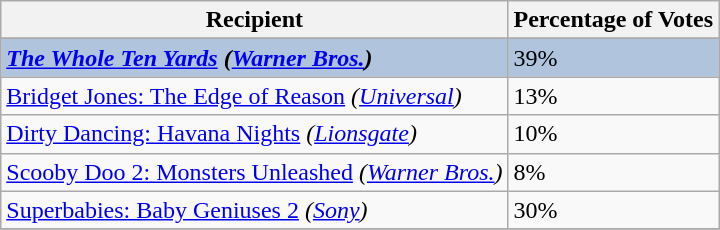<table class="wikitable sortable plainrowheaders" align="centre">
<tr>
<th>Recipient</th>
<th>Percentage of Votes</th>
</tr>
<tr>
</tr>
<tr style="background:#B0C4DE;">
<td><strong><em><a href='#'>The Whole Ten Yards</a><em> (<a href='#'>Warner Bros.</a>)<strong></td>
<td></strong>39%<strong></td>
</tr>
<tr>
<td></em><a href='#'>Bridget Jones: The Edge of Reason</a><em> (<a href='#'>Universal</a>)</td>
<td>13%</td>
</tr>
<tr>
<td></em><a href='#'>Dirty Dancing: Havana Nights</a><em> (<a href='#'>Lionsgate</a>)</td>
<td>10%</td>
</tr>
<tr>
<td></em><a href='#'>Scooby Doo 2: Monsters Unleashed</a><em> (<a href='#'>Warner Bros.</a>)</td>
<td>8%</td>
</tr>
<tr>
<td></em><a href='#'>Superbabies: Baby Geniuses 2</a><em> (<a href='#'>Sony</a>)</td>
<td>30%</td>
</tr>
<tr>
</tr>
</table>
